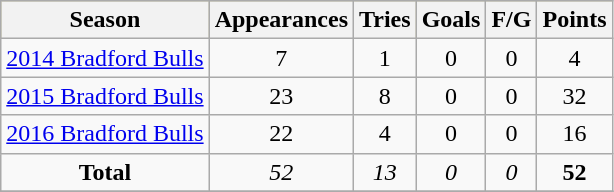<table class="wikitable" style="text-align:center;">
<tr bgcolor=#bdb76b>
<th>Season</th>
<th>Appearances</th>
<th>Tries</th>
<th>Goals</th>
<th>F/G</th>
<th>Points</th>
</tr>
<tr>
<td><a href='#'>2014 Bradford Bulls</a></td>
<td>7</td>
<td>1</td>
<td>0</td>
<td>0</td>
<td>4</td>
</tr>
<tr>
<td><a href='#'>2015 Bradford Bulls</a></td>
<td>23</td>
<td>8</td>
<td>0</td>
<td>0</td>
<td>32</td>
</tr>
<tr>
<td><a href='#'>2016 Bradford Bulls</a></td>
<td>22</td>
<td>4</td>
<td>0</td>
<td>0</td>
<td>16</td>
</tr>
<tr>
<td><strong>Total</strong></td>
<td><em>52</em></td>
<td><em>13</em></td>
<td><em>0</em></td>
<td><em>0</em></td>
<td><strong>52</strong></td>
</tr>
<tr>
</tr>
</table>
